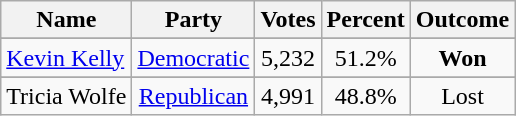<table class=wikitable style="text-align:center">
<tr>
<th>Name</th>
<th>Party</th>
<th>Votes</th>
<th>Percent</th>
<th>Outcome</th>
</tr>
<tr>
</tr>
<tr>
<td align=left><a href='#'>Kevin Kelly</a></td>
<td><a href='#'>Democratic</a></td>
<td>5,232</td>
<td>51.2%</td>
<td><strong>Won</strong></td>
</tr>
<tr>
</tr>
<tr>
<td align=left>Tricia Wolfe</td>
<td><a href='#'>Republican</a></td>
<td>4,991</td>
<td>48.8%</td>
<td>Lost</td>
</tr>
</table>
